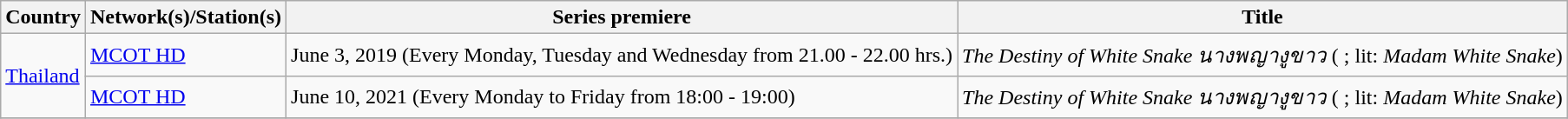<table class="sortable wikitable">
<tr>
<th>Country</th>
<th>Network(s)/Station(s)</th>
<th>Series premiere</th>
<th>Title</th>
</tr>
<tr>
<td rowspan="2"> <a href='#'>Thailand</a></td>
<td><a href='#'>MCOT HD</a></td>
<td>June 3, 2019 (Every Monday, Tuesday and Wednesday from 21.00 - 22.00 hrs.)</td>
<td><em>The Destiny of White Snake นางพญางูขาว</em> (<em> </em>; lit: <em>Madam White Snake</em>)</td>
</tr>
<tr>
<td><a href='#'>MCOT HD</a></td>
<td>June 10, 2021 (Every Monday to Friday from 18:00 - 19:00)</td>
<td><em>The Destiny of White Snake นางพญางูขาว</em> (<em> </em>; lit: <em>Madam White Snake</em>)</td>
</tr>
<tr>
</tr>
</table>
